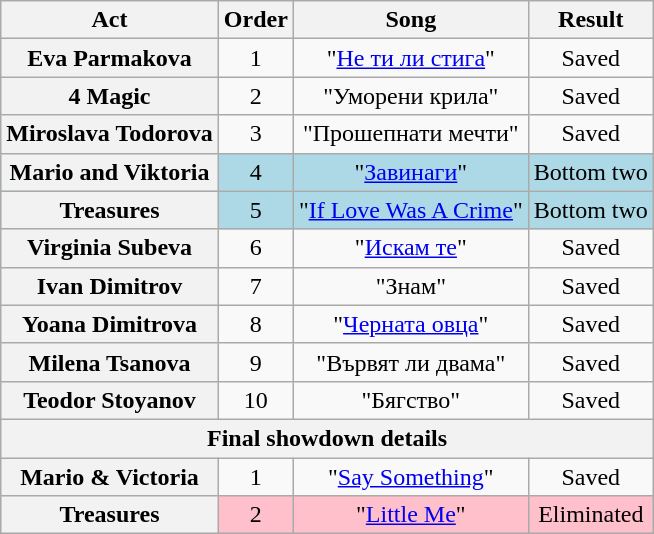<table class="wikitable plainrowheaders" style="text-align:center;">
<tr>
<th scope="col">Act</th>
<th scope="col">Order</th>
<th scope="col">Song</th>
<th scope="col">Result</th>
</tr>
<tr>
<th scope="row">Eva Parmakova</th>
<td>1</td>
<td>"<a href='#'>Не ти ли стига</a>"</td>
<td>Saved</td>
</tr>
<tr>
<th scope="row">4 Magic</th>
<td>2</td>
<td>"Уморени крила"</td>
<td>Saved</td>
</tr>
<tr>
<th scope="row">Miroslava Todorova</th>
<td>3</td>
<td>"Прошепнати мечти"</td>
<td>Saved</td>
</tr>
<tr style="background:lightblue;">
<th scope="row">Mario and Viktoria</th>
<td>4</td>
<td>"<a href='#'>Завинаги</a>"</td>
<td>Bottom two</td>
</tr>
<tr style="background:lightblue;">
<th scope="row">Treasures</th>
<td>5</td>
<td>"<a href='#'>If Love Was A Crime</a>"</td>
<td>Bottom two</td>
</tr>
<tr>
<th scope="row">Virginia Subeva</th>
<td>6</td>
<td>"<a href='#'>Искам те</a>"</td>
<td>Saved</td>
</tr>
<tr>
<th scope="row">Ivan Dimitrov</th>
<td>7</td>
<td>"Знам"</td>
<td>Saved</td>
</tr>
<tr>
<th scope="row">Yoana Dimitrova</th>
<td>8</td>
<td>"<a href='#'>Черната овца</a>"</td>
<td>Saved</td>
</tr>
<tr>
<th scope="row">Milena Tsanova</th>
<td>9</td>
<td>"Вървят ли двама"</td>
<td>Saved</td>
</tr>
<tr>
<th scope="row">Teodor Stoyanov</th>
<td>10</td>
<td>"Бягство"</td>
<td>Saved</td>
</tr>
<tr>
<th colspan="4">Final showdown details</th>
</tr>
<tr>
<th scope="row">Mario & Victoria</th>
<td>1</td>
<td>"<a href='#'>Say Something</a>"</td>
<td>Saved</td>
</tr>
<tr style="background:pink;">
<th scope="row">Treasures</th>
<td>2</td>
<td>"<a href='#'>Little Me</a>"</td>
<td>Eliminated</td>
</tr>
</table>
